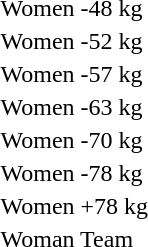<table>
<tr>
<td rowspan=2>Women -48 kg</td>
<td rowspan=2></td>
<td rowspan=2></td>
<td></td>
</tr>
<tr>
<td></td>
</tr>
<tr>
<td rowspan=2>Women -52 kg</td>
<td rowspan=2></td>
<td rowspan=2></td>
<td></td>
</tr>
<tr>
<td></td>
</tr>
<tr>
<td rowspan=2>Women -57 kg</td>
<td rowspan=2></td>
<td rowspan=2></td>
<td></td>
</tr>
<tr>
<td></td>
</tr>
<tr>
<td rowspan=2>Women -63 kg</td>
<td rowspan=2></td>
<td rowspan=2></td>
<td></td>
</tr>
<tr>
<td></td>
</tr>
<tr>
<td rowspan=2>Women -70 kg</td>
<td rowspan=2></td>
<td rowspan=2></td>
<td></td>
</tr>
<tr>
<td></td>
</tr>
<tr>
<td rowspan=2>Women -78 kg</td>
<td rowspan=2></td>
<td rowspan=2></td>
<td></td>
</tr>
<tr>
<td></td>
</tr>
<tr>
<td rowspan=2>Women +78 kg</td>
<td rowspan=2></td>
<td rowspan=2></td>
<td></td>
</tr>
<tr>
<td></td>
</tr>
<tr>
<td rowspan=2>Woman Team</td>
<td rowspan=2></td>
<td rowspan=2></td>
<td></td>
</tr>
<tr>
<td></td>
</tr>
</table>
